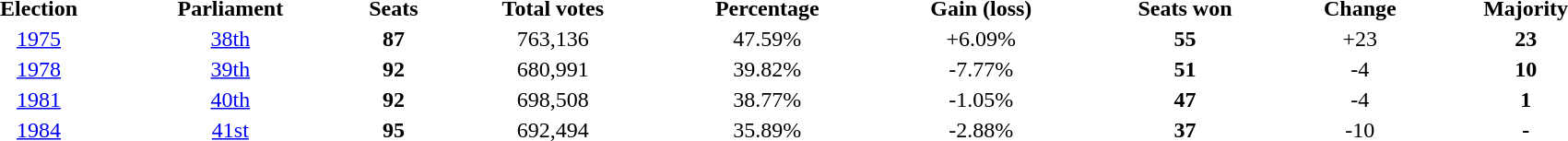<table width=95%>
<tr ---->
<td align=center><strong>Election</strong></td>
<td align=center><strong>Parliament</strong></td>
<td align=center><strong>Seats</strong></td>
<td align=center><strong>Total votes</strong></td>
<td align=center><strong>Percentage</strong></td>
<td align=center><strong>Gain (loss)</strong></td>
<td align=center><strong>Seats won</strong></td>
<td align=center><strong>Change</strong></td>
<td align=center><strong>Majority</strong></td>
</tr>
<tr ---->
<td align=center><a href='#'>1975</a></td>
<td align=center><a href='#'>38th</a></td>
<td align=center><strong>87</strong></td>
<td align=center>763,136</td>
<td align=center>47.59%</td>
<td align=center>+6.09%</td>
<td align=center><strong>55</strong></td>
<td align=center>+23</td>
<td align=center><strong>23</strong></td>
</tr>
<tr ---->
<td align=center><a href='#'>1978</a></td>
<td align=center><a href='#'>39th</a></td>
<td align=center><strong>92</strong></td>
<td align=center>680,991</td>
<td align=center>39.82%</td>
<td align=center>-7.77%</td>
<td align=center><strong>51</strong></td>
<td align=center>-4</td>
<td align=center><strong>10</strong></td>
</tr>
<tr ---->
<td align=center><a href='#'>1981</a></td>
<td align=center><a href='#'>40th</a></td>
<td align=center><strong>92</strong></td>
<td align=center>698,508</td>
<td align=center>38.77%</td>
<td align=center>-1.05%</td>
<td align=center><strong>47</strong></td>
<td align=center>-4</td>
<td align=center><strong>1</strong></td>
</tr>
<tr ---->
<td align=center><a href='#'>1984</a></td>
<td align=center><a href='#'>41st</a></td>
<td align=center><strong>95</strong></td>
<td align=center>692,494</td>
<td align=center>35.89%</td>
<td align=center>-2.88%</td>
<td align=center><strong>37</strong></td>
<td align=center>-10</td>
<td align=center><strong>-</strong></td>
</tr>
</table>
